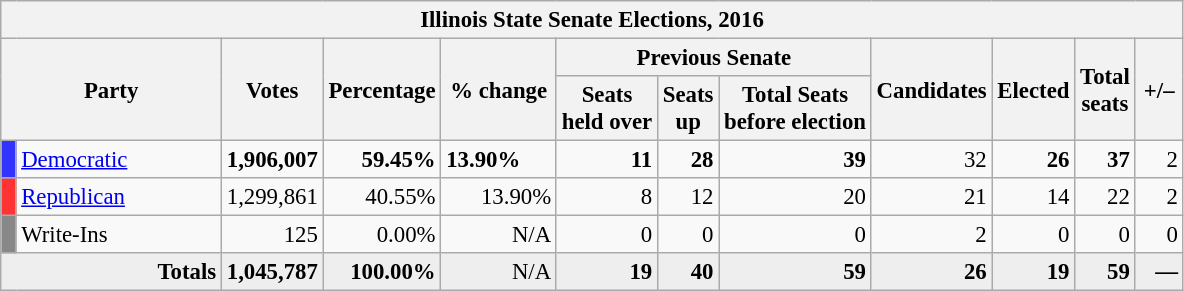<table class="wikitable" style="font-size:95%;">
<tr>
<th colspan="12">Illinois State Senate Elections, 2016</th>
</tr>
<tr>
<th rowspan=2 colspan=2>Party</th>
<th rowspan=2>Votes</th>
<th rowspan=2>Percentage</th>
<th rowspan=2 style="width: 70px">% change</th>
<th colspan=3>Previous Senate</th>
<th rowspan=2>Candidates</th>
<th rowspan=2>Elected</th>
<th rowspan=2>Total<br>seats</th>
<th rowspan=2 style="width: 25px">+/–</th>
</tr>
<tr>
<th>Seats<br>held over</th>
<th>Seats<br>up</th>
<th>Total Seats<br>before election</th>
</tr>
<tr>
<th style="background:#33f; width:3px;"></th>
<td style="width: 130px"><a href='#'>Democratic</a></td>
<td style="text-align:right;" ><strong>1,906,007</strong></td>
<td align="right" ><strong>59.45%</strong></td>
<td> <strong>13.90%</strong></td>
<td align="right" ><strong>11</strong></td>
<td align="right" ><strong>28</strong></td>
<td align="right" ><strong>39</strong></td>
<td align="right" >32</td>
<td align="right" ><strong>26</strong></td>
<td align="right" ><strong>37</strong></td>
<td align="right"> 2</td>
</tr>
<tr>
<th style="background:#f33; width:3px;"></th>
<td style="width: 130px"><a href='#'>Republican</a></td>
<td align="right">1,299,861</td>
<td align="right">40.55%</td>
<td align="right"> 13.90%</td>
<td style="text-align:right;">8</td>
<td style="text-align:right;">12</td>
<td style="text-align:right;">20</td>
<td style="text-align:right;">21</td>
<td style="text-align:right;">14</td>
<td style="text-align:right;">22</td>
<td style="text-align:right;" > 2</td>
</tr>
<tr>
<th style="background:#888; width:3px;"></th>
<td style="width: 130px">Write-Ins</td>
<td align="right">125</td>
<td align="right">0.00%</td>
<td align="right">N/A</td>
<td style="text-align:right;">0</td>
<td style="text-align:right;">0</td>
<td style="text-align:right;">0</td>
<td style="text-align:right;">2</td>
<td style="text-align:right;">0</td>
<td style="text-align:right;">0</td>
<td style="text-align:right;"> 0</td>
</tr>
<tr style="background:#eee; text-align:right;">
<td colspan="2"><strong>Totals</strong></td>
<td><strong>1,045,787</strong></td>
<td><strong>100.00%</strong></td>
<td>N/A</td>
<td><strong>19</strong></td>
<td><strong>40</strong></td>
<td><strong>59</strong></td>
<td><strong>26</strong></td>
<td><strong>19</strong></td>
<td><strong>59</strong></td>
<td><strong>—</strong></td>
</tr>
</table>
